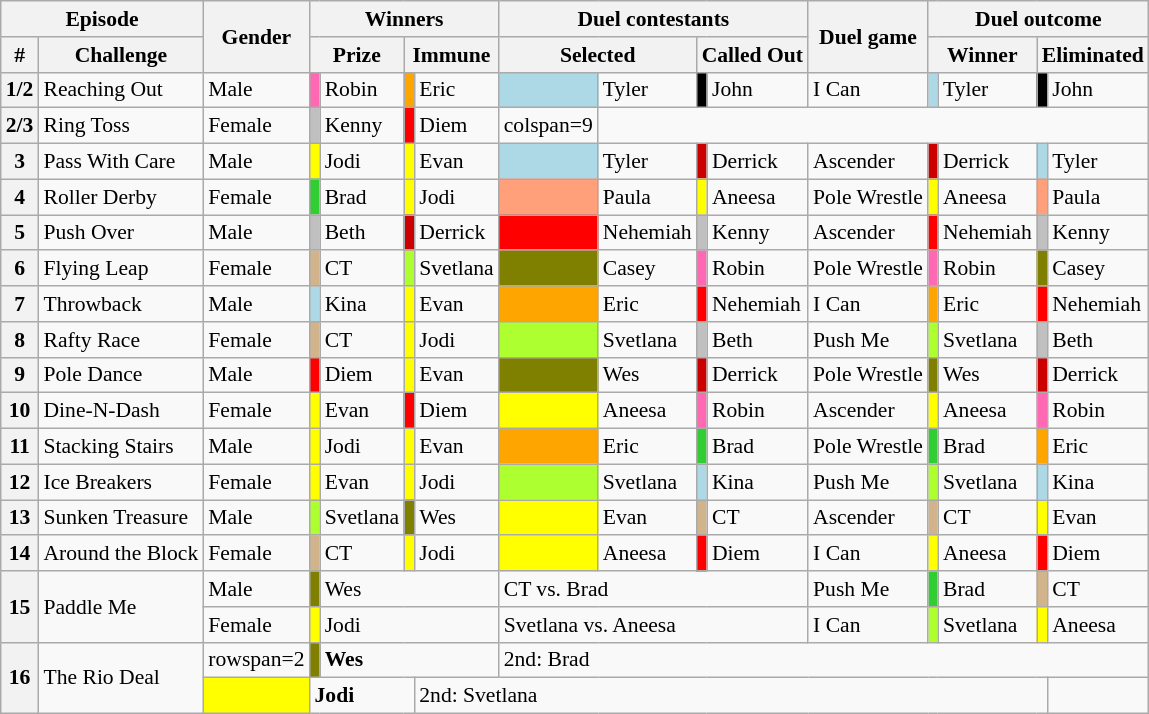<table class="wikitable" style="font-size:90%; white-space:nowrap">
<tr>
<th colspan=2>Episode</th>
<th rowspan=2>Gender</th>
<th colspan=4>Winners</th>
<th colspan=4>Duel contestants</th>
<th rowspan=2>Duel game</th>
<th colspan=4>Duel outcome</th>
</tr>
<tr>
<th>#</th>
<th>Challenge</th>
<th colspan=2>Prize</th>
<th colspan=2>Immune</th>
<th colspan=2>Selected</th>
<th colspan=2>Called Out</th>
<th colspan=2>Winner</th>
<th colspan=2>Eliminated</th>
</tr>
<tr>
<th>1/2</th>
<td>Reaching Out</td>
<td>Male</td>
<td bgcolor="hotpink"></td>
<td>Robin</td>
<td bgcolor="orange"></td>
<td>Eric</td>
<td bgcolor="lightblue"></td>
<td>Tyler</td>
<td bgcolor="black"></td>
<td>John</td>
<td>I Can</td>
<td bgcolor="lightblue"></td>
<td>Tyler</td>
<td bgcolor="black"></td>
<td>John</td>
</tr>
<tr>
<th>2/3</th>
<td>Ring Toss</td>
<td>Female</td>
<td bgcolor="silver"></td>
<td>Kenny</td>
<td bgcolor="red"></td>
<td>Diem</td>
<td>colspan=9 </td>
</tr>
<tr>
<th>3</th>
<td>Pass With Care</td>
<td>Male</td>
<td bgcolor="yellow"></td>
<td>Jodi</td>
<td bgcolor="yellow"></td>
<td>Evan</td>
<td bgcolor="lightblue"></td>
<td>Tyler</td>
<td bgcolor="#CC0000"></td>
<td>Derrick</td>
<td>Ascender</td>
<td bgcolor="#CC0000"></td>
<td>Derrick</td>
<td bgcolor="lightblue"></td>
<td>Tyler</td>
</tr>
<tr>
<th>4</th>
<td>Roller Derby</td>
<td>Female</td>
<td bgcolor="limegreen"></td>
<td>Brad</td>
<td bgcolor="yellow"></td>
<td>Jodi</td>
<td bgcolor="lightsalmon"></td>
<td>Paula</td>
<td bgcolor="yellow"></td>
<td>Aneesa</td>
<td>Pole Wrestle</td>
<td bgcolor="yellow"></td>
<td>Aneesa</td>
<td bgcolor="lightsalmon"></td>
<td>Paula</td>
</tr>
<tr>
<th>5</th>
<td>Push Over</td>
<td>Male</td>
<td bgcolor="silver"></td>
<td>Beth</td>
<td bgcolor="#CC0000"></td>
<td>Derrick</td>
<td bgcolor="red"></td>
<td>Nehemiah</td>
<td bgcolor="silver"></td>
<td>Kenny</td>
<td>Ascender</td>
<td bgcolor="red"></td>
<td>Nehemiah</td>
<td bgcolor="silver"></td>
<td>Kenny</td>
</tr>
<tr>
<th>6</th>
<td>Flying Leap</td>
<td>Female</td>
<td bgcolor="tan"></td>
<td>CT</td>
<td bgcolor="greenyellow"></td>
<td>Svetlana</td>
<td bgcolor="olive"></td>
<td>Casey</td>
<td bgcolor="hotpink"></td>
<td>Robin</td>
<td>Pole Wrestle</td>
<td bgcolor="hotpink"></td>
<td>Robin</td>
<td bgcolor="olive"></td>
<td>Casey</td>
</tr>
<tr>
<th>7</th>
<td>Throwback</td>
<td>Male</td>
<td bgcolor="lightblue"></td>
<td>Kina</td>
<td bgcolor="yellow"></td>
<td>Evan</td>
<td bgcolor="orange"></td>
<td>Eric</td>
<td bgcolor="red"></td>
<td>Nehemiah</td>
<td>I Can</td>
<td bgcolor="orange"></td>
<td>Eric</td>
<td bgcolor="red"></td>
<td>Nehemiah</td>
</tr>
<tr>
<th>8</th>
<td>Rafty Race</td>
<td>Female</td>
<td bgcolor="tan"></td>
<td>CT</td>
<td bgcolor="yellow"></td>
<td>Jodi</td>
<td bgcolor="greenyellow"></td>
<td>Svetlana</td>
<td bgcolor="silver"></td>
<td>Beth</td>
<td>Push Me</td>
<td bgcolor="greenyellow"></td>
<td>Svetlana</td>
<td bgcolor="silver"></td>
<td>Beth</td>
</tr>
<tr>
<th>9</th>
<td>Pole Dance</td>
<td>Male</td>
<td bgcolor="red"></td>
<td>Diem</td>
<td bgcolor="yellow"></td>
<td>Evan</td>
<td bgcolor="olive"></td>
<td>Wes</td>
<td bgcolor="#CC0000"></td>
<td>Derrick</td>
<td nowrap>Pole Wrestle</td>
<td bgcolor="olive"></td>
<td>Wes</td>
<td bgcolor="#CC0000"></td>
<td>Derrick</td>
</tr>
<tr>
<th>10</th>
<td>Dine-N-Dash</td>
<td>Female</td>
<td bgcolor="yellow"></td>
<td>Evan</td>
<td bgcolor="red"></td>
<td>Diem</td>
<td bgcolor="yellow"></td>
<td>Aneesa</td>
<td bgcolor="hotpink"></td>
<td>Robin</td>
<td>Ascender</td>
<td bgcolor="yellow"></td>
<td>Aneesa</td>
<td bgcolor="hotpink"></td>
<td>Robin</td>
</tr>
<tr>
<th>11</th>
<td>Stacking Stairs</td>
<td>Male</td>
<td bgcolor="yellow"></td>
<td>Jodi</td>
<td bgcolor="yellow"></td>
<td>Evan</td>
<td bgcolor="orange"></td>
<td>Eric</td>
<td bgcolor="limegreen"></td>
<td>Brad</td>
<td>Pole Wrestle</td>
<td bgcolor="limegreen"></td>
<td>Brad</td>
<td bgcolor="orange"></td>
<td>Eric</td>
</tr>
<tr>
<th>12</th>
<td>Ice Breakers</td>
<td>Female</td>
<td bgcolor="yellow"></td>
<td>Evan</td>
<td bgcolor="yellow"></td>
<td>Jodi</td>
<td bgcolor="greenyellow"></td>
<td>Svetlana</td>
<td bgcolor="lightblue"></td>
<td>Kina</td>
<td>Push Me</td>
<td bgcolor="greenyellow"></td>
<td>Svetlana</td>
<td bgcolor="lightblue"></td>
<td>Kina</td>
</tr>
<tr>
<th>13</th>
<td nowrap>Sunken Treasure</td>
<td>Male</td>
<td bgcolor="greenyellow"></td>
<td>Svetlana</td>
<td bgcolor="olive"></td>
<td>Wes</td>
<td bgcolor="yellow"></td>
<td>Evan</td>
<td bgcolor="tan"></td>
<td>CT</td>
<td>Ascender</td>
<td bgcolor="tan"></td>
<td>CT</td>
<td bgcolor="yellow"></td>
<td>Evan</td>
</tr>
<tr>
<th>14</th>
<td nowrap>Around the Block</td>
<td>Female</td>
<td bgcolor="tan"></td>
<td>CT</td>
<td bgcolor="yellow"></td>
<td>Jodi</td>
<td bgcolor="yellow"></td>
<td>Aneesa</td>
<td bgcolor="red"></td>
<td>Diem</td>
<td>I Can</td>
<td bgcolor="yellow"></td>
<td>Aneesa</td>
<td bgcolor="red"></td>
<td>Diem</td>
</tr>
<tr>
<th rowspan=2>15</th>
<td rowspan=2>Paddle Me </td>
<td>Male</td>
<td bgcolor="olive"></td>
<td colspan=3>Wes</td>
<td colspan=4>CT vs. Brad</td>
<td>Push Me</td>
<td bgcolor="limegreen"></td>
<td>Brad</td>
<td bgcolor="tan"></td>
<td>CT</td>
</tr>
<tr>
<td>Female</td>
<td bgcolor="yellow"></td>
<td colspan=3>Jodi</td>
<td colspan=4>Svetlana vs. Aneesa</td>
<td>I Can</td>
<td bgcolor="greenyellow"></td>
<td>Svetlana</td>
<td bgcolor="yellow"></td>
<td>Aneesa</td>
</tr>
<tr>
<th rowspan=2>16</th>
<td rowspan=2>The Rio Deal</td>
<td>rowspan=2 </td>
<td bgcolor="olive"></td>
<td colspan=3><strong>Wes</strong></td>
<td colspan=9>2nd: Brad</td>
</tr>
<tr>
<td bgcolor="yellow"></td>
<td colspan=3><strong>Jodi</strong></td>
<td colspan=9>2nd: Svetlana</td>
</tr>
</table>
